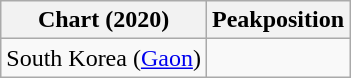<table class="wikitable">
<tr>
<th>Chart (2020)</th>
<th>Peakposition</th>
</tr>
<tr>
<td>South Korea (<a href='#'>Gaon</a>)</td>
<td></td>
</tr>
</table>
